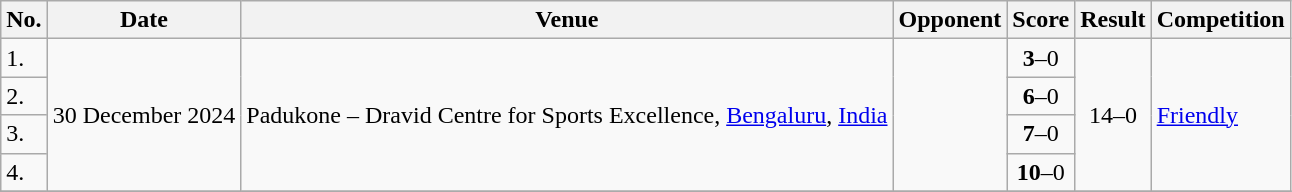<table class="wikitable">
<tr>
<th>No.</th>
<th>Date</th>
<th>Venue</th>
<th>Opponent</th>
<th>Score</th>
<th>Result</th>
<th>Competition</th>
</tr>
<tr>
<td>1.</td>
<td rowspan=4>30 December 2024</td>
<td rowspan=4>Padukone – Dravid Centre for Sports Excellence, <a href='#'>Bengaluru</a>, <a href='#'>India</a></td>
<td rowspan=4></td>
<td align=center><strong>3</strong>–0</td>
<td rowspan=4 align=center>14–0</td>
<td rowspan=4><a href='#'>Friendly</a></td>
</tr>
<tr>
<td>2.</td>
<td align=center><strong>6</strong>–0</td>
</tr>
<tr>
<td>3.</td>
<td align=center><strong>7</strong>–0</td>
</tr>
<tr>
<td>4.</td>
<td align=center><strong>10</strong>–0</td>
</tr>
<tr>
</tr>
</table>
